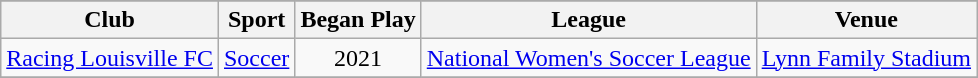<table class="wikitable sortable" border="1">
<tr ">
</tr>
<tr>
<th>Club</th>
<th>Sport</th>
<th>Began Play</th>
<th>League</th>
<th>Venue</th>
</tr>
<tr>
<td><a href='#'>Racing Louisville FC</a></td>
<td><a href='#'>Soccer</a></td>
<td align=center>2021</td>
<td><a href='#'>National Women's Soccer League</a></td>
<td><a href='#'>Lynn Family Stadium</a></td>
</tr>
<tr>
</tr>
</table>
